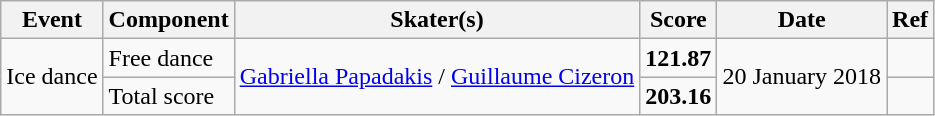<table class="wikitable sortable">
<tr>
<th>Event</th>
<th>Component</th>
<th>Skater(s)</th>
<th>Score</th>
<th>Date</th>
<th>Ref</th>
</tr>
<tr>
<td rowspan=2>Ice dance</td>
<td>Free dance</td>
<td rowspan=2> <a href='#'>Gabriella Papadakis</a> / <a href='#'>Guillaume Cizeron</a></td>
<td><strong>121.87</strong></td>
<td rowspan=2>20 January 2018</td>
<td></td>
</tr>
<tr>
<td>Total score</td>
<td><strong>203.16</strong></td>
<td></td>
</tr>
</table>
